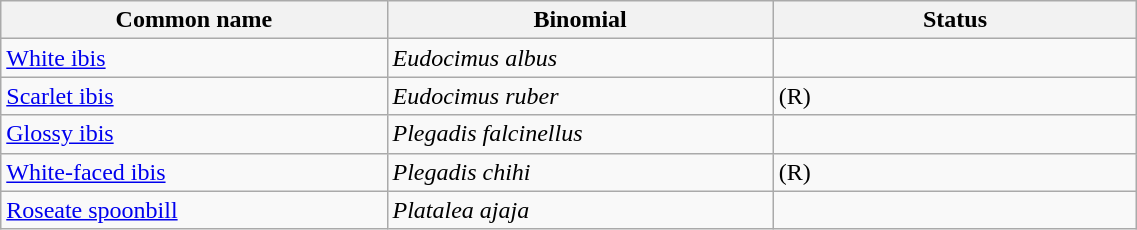<table width=60% class="wikitable">
<tr>
<th width=34%>Common name</th>
<th width=34%>Binomial</th>
<th width=32%>Status</th>
</tr>
<tr>
<td><a href='#'>White ibis</a></td>
<td><em>Eudocimus albus</em></td>
<td></td>
</tr>
<tr>
<td><a href='#'>Scarlet ibis</a></td>
<td><em>Eudocimus ruber</em></td>
<td>(R)</td>
</tr>
<tr>
<td><a href='#'>Glossy ibis</a></td>
<td><em>Plegadis falcinellus</em></td>
<td></td>
</tr>
<tr>
<td><a href='#'>White-faced ibis</a></td>
<td><em>Plegadis chihi</em></td>
<td>(R)</td>
</tr>
<tr>
<td><a href='#'>Roseate spoonbill</a></td>
<td><em>Platalea ajaja</em></td>
<td></td>
</tr>
</table>
